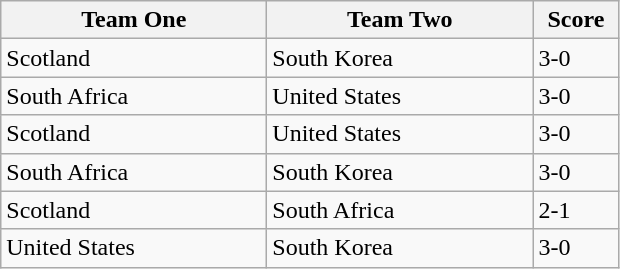<table class="wikitable">
<tr>
<th width=170>Team One</th>
<th width=170>Team Two</th>
<th width=50>Score</th>
</tr>
<tr>
<td> Scotland</td>
<td> South Korea</td>
<td>3-0</td>
</tr>
<tr>
<td> South Africa</td>
<td> United States</td>
<td>3-0</td>
</tr>
<tr>
<td> Scotland</td>
<td> United States</td>
<td>3-0</td>
</tr>
<tr>
<td> South Africa</td>
<td> South Korea</td>
<td>3-0</td>
</tr>
<tr>
<td> Scotland</td>
<td> South Africa</td>
<td>2-1</td>
</tr>
<tr>
<td> United States</td>
<td> South Korea</td>
<td>3-0</td>
</tr>
</table>
